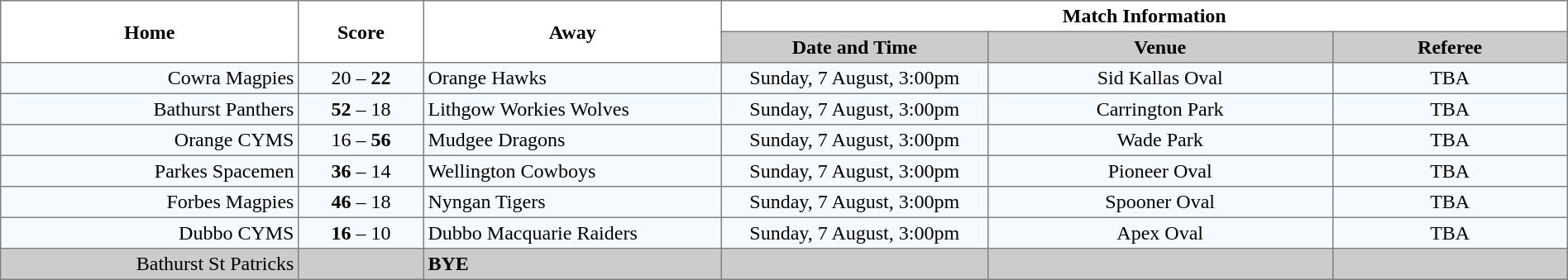<table border="1" cellpadding="3" cellspacing="0" width="100%" style="border-collapse:collapse;  text-align:center;">
<tr>
<th rowspan="2" width="19%">Home</th>
<th rowspan="2" width="8%">Score</th>
<th rowspan="2" width="19%">Away</th>
<th colspan="3">Match Information</th>
</tr>
<tr style="background:#CCCCCC">
<th width="17%">Date and Time</th>
<th width="22%">Venue</th>
<th width="50%">Referee</th>
</tr>
<tr style="text-align:center; background:#f5faff;">
<td align="right">Cowra Magpies </td>
<td>20 – <strong>22</strong></td>
<td align="left"> Orange Hawks</td>
<td>Sunday, 7 August, 3:00pm</td>
<td>Sid Kallas Oval</td>
<td>TBA</td>
</tr>
<tr style="text-align:center; background:#f5faff;">
<td align="right">Bathurst Panthers </td>
<td><strong>52</strong> – 18</td>
<td align="left"> Lithgow Workies Wolves</td>
<td>Sunday, 7 August, 3:00pm</td>
<td>Carrington Park</td>
<td>TBA</td>
</tr>
<tr style="text-align:center; background:#f5faff;">
<td align="right">Orange CYMS </td>
<td>16 – <strong>56</strong></td>
<td align="left"> Mudgee Dragons</td>
<td>Sunday, 7 August, 3:00pm</td>
<td>Wade Park</td>
<td>TBA</td>
</tr>
<tr style="text-align:center; background:#f5faff;">
<td align="right">Parkes Spacemen </td>
<td><strong>36</strong> – 14</td>
<td align="left"> Wellington Cowboys</td>
<td>Sunday, 7 August, 3:00pm</td>
<td>Pioneer Oval</td>
<td>TBA</td>
</tr>
<tr style="text-align:center; background:#f5faff;">
<td align="right">Forbes Magpies </td>
<td><strong>46</strong> – 18</td>
<td align="left"> Nyngan Tigers</td>
<td>Sunday, 7 August, 3:00pm</td>
<td>Spooner Oval</td>
<td>TBA</td>
</tr>
<tr style="text-align:center; background:#f5faff;">
<td align="right">Dubbo CYMS </td>
<td><strong>16</strong> – 10</td>
<td align="left"> Dubbo Macquarie Raiders</td>
<td>Sunday, 7 August, 3:00pm</td>
<td>Apex Oval</td>
<td>TBA</td>
</tr>
<tr style="text-align:center; background:#CCCCCC;">
<td align="right">Bathurst St Patricks </td>
<td></td>
<td align="left"><strong>BYE</strong></td>
<td></td>
<td></td>
<td></td>
</tr>
</table>
